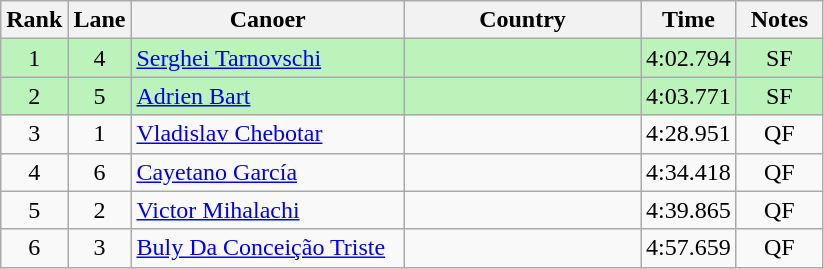<table class="wikitable sortable" style="text-align:center;">
<tr>
<th width=30>Rank</th>
<th width=30>Lane</th>
<th width=175>Canoer</th>
<th width=150>Country</th>
<th width=30>Time</th>
<th width=50>Notes</th>
</tr>
<tr bgcolor=bbf3bb>
<td>1</td>
<td>4</td>
<td align=left><a href='#'>Serghei Tarnovschi</a></td>
<td align=left></td>
<td>4:02.794</td>
<td>SF</td>
</tr>
<tr bgcolor=bbf3bb>
<td>2</td>
<td>5</td>
<td align=left><a href='#'>Adrien Bart</a></td>
<td align=left></td>
<td>4:03.771</td>
<td>SF</td>
</tr>
<tr>
<td>3</td>
<td>1</td>
<td align=left><a href='#'>Vladislav Chebotar</a></td>
<td align=left></td>
<td>4:28.951</td>
<td>QF</td>
</tr>
<tr>
<td>4</td>
<td>6</td>
<td align=left><a href='#'>Cayetano García</a></td>
<td align=left></td>
<td>4:34.418</td>
<td>QF</td>
</tr>
<tr>
<td>5</td>
<td>2</td>
<td align=left><a href='#'>Victor Mihalachi</a></td>
<td align=left></td>
<td>4:39.865</td>
<td>QF</td>
</tr>
<tr>
<td>6</td>
<td>3</td>
<td align=left><a href='#'>Buly Da Conceição Triste</a></td>
<td align=left></td>
<td>4:57.659</td>
<td>QF</td>
</tr>
</table>
